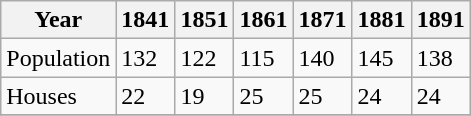<table class="wikitable">
<tr>
<th>Year</th>
<th>1841</th>
<th>1851</th>
<th>1861</th>
<th>1871</th>
<th>1881</th>
<th>1891</th>
</tr>
<tr>
<td>Population</td>
<td>132</td>
<td>122</td>
<td>115</td>
<td>140</td>
<td>145</td>
<td>138</td>
</tr>
<tr>
<td>Houses</td>
<td>22</td>
<td>19</td>
<td>25</td>
<td>25</td>
<td>24</td>
<td>24</td>
</tr>
<tr>
</tr>
</table>
